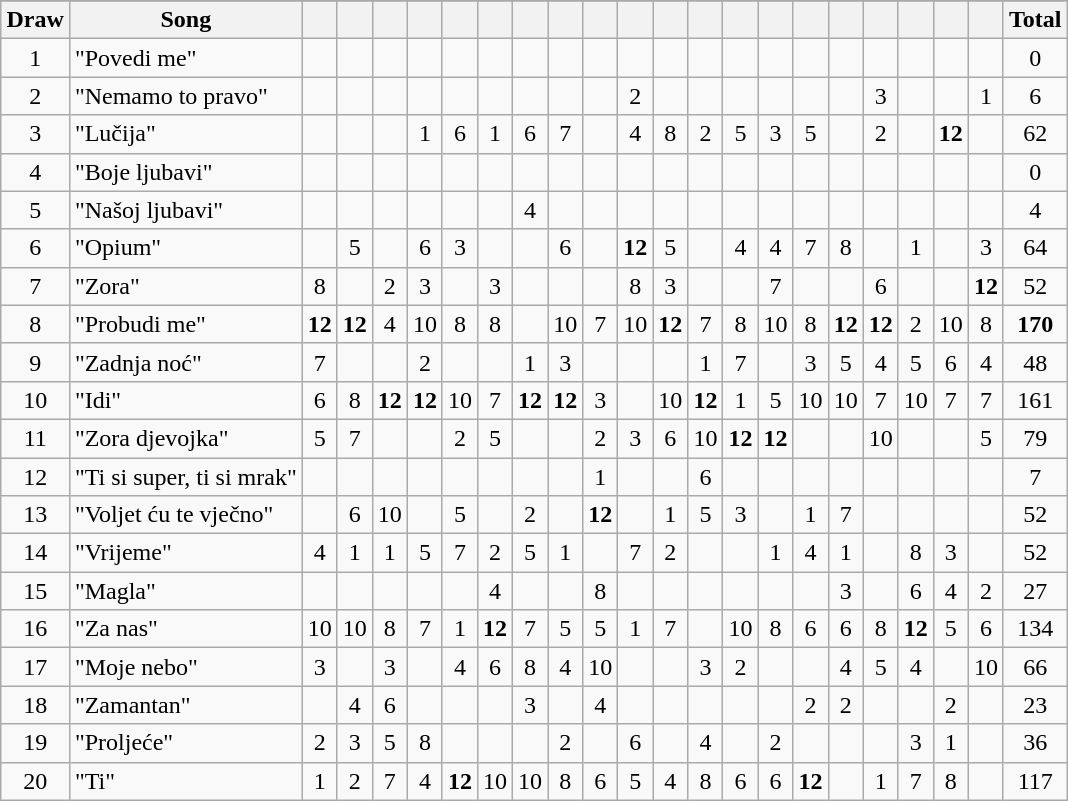<table class="wikitable plainrowheaders" style="margin: 1em auto 1em auto; text-align:center;">
<tr>
</tr>
<tr --->
<th>Draw</th>
<th>Song</th>
<th></th>
<th></th>
<th></th>
<th></th>
<th></th>
<th></th>
<th></th>
<th></th>
<th></th>
<th></th>
<th></th>
<th></th>
<th></th>
<th></th>
<th></th>
<th></th>
<th></th>
<th></th>
<th></th>
<th></th>
<th>Total</th>
</tr>
<tr --->
<td>1</td>
<td align="left">"Povedi me"</td>
<td></td>
<td></td>
<td></td>
<td></td>
<td></td>
<td></td>
<td></td>
<td></td>
<td></td>
<td></td>
<td></td>
<td></td>
<td></td>
<td></td>
<td></td>
<td></td>
<td></td>
<td></td>
<td></td>
<td></td>
<td>0</td>
</tr>
<tr --->
<td>2</td>
<td align="left">"Nemamo to pravo"</td>
<td></td>
<td></td>
<td></td>
<td></td>
<td></td>
<td></td>
<td></td>
<td></td>
<td></td>
<td>2</td>
<td></td>
<td></td>
<td></td>
<td></td>
<td></td>
<td></td>
<td>3</td>
<td></td>
<td></td>
<td>1</td>
<td>6</td>
</tr>
<tr --->
<td>3</td>
<td align="left">"Lučija"</td>
<td></td>
<td></td>
<td></td>
<td>1</td>
<td>6</td>
<td>1</td>
<td>6</td>
<td>7</td>
<td></td>
<td>4</td>
<td>8</td>
<td>2</td>
<td>5</td>
<td>3</td>
<td>5</td>
<td></td>
<td>2</td>
<td></td>
<td><strong>12</strong></td>
<td></td>
<td>62</td>
</tr>
<tr --->
<td>4</td>
<td align="left">"Boje ljubavi"</td>
<td></td>
<td></td>
<td></td>
<td></td>
<td></td>
<td></td>
<td></td>
<td></td>
<td></td>
<td></td>
<td></td>
<td></td>
<td></td>
<td></td>
<td></td>
<td></td>
<td></td>
<td></td>
<td></td>
<td></td>
<td>0</td>
</tr>
<tr --->
<td>5</td>
<td align="left">"Našoj ljubavi"</td>
<td></td>
<td></td>
<td></td>
<td></td>
<td></td>
<td></td>
<td>4</td>
<td></td>
<td></td>
<td></td>
<td></td>
<td></td>
<td></td>
<td></td>
<td></td>
<td></td>
<td></td>
<td></td>
<td></td>
<td></td>
<td>4</td>
</tr>
<tr --->
<td>6</td>
<td align="left">"Opium"</td>
<td></td>
<td>5</td>
<td></td>
<td>6</td>
<td>3</td>
<td></td>
<td></td>
<td>6</td>
<td></td>
<td><strong>12</strong></td>
<td>5</td>
<td></td>
<td>4</td>
<td>4</td>
<td>7</td>
<td>8</td>
<td></td>
<td>1</td>
<td></td>
<td>3</td>
<td>64</td>
</tr>
<tr --->
<td>7</td>
<td align="left">"Zora"</td>
<td>8</td>
<td></td>
<td>2</td>
<td>3</td>
<td></td>
<td>3</td>
<td></td>
<td></td>
<td></td>
<td>8</td>
<td>3</td>
<td></td>
<td></td>
<td>7</td>
<td></td>
<td></td>
<td>6</td>
<td></td>
<td></td>
<td><strong>12</strong></td>
<td>52</td>
</tr>
<tr>
<td>8</td>
<td align="left">"Probudi me"</td>
<td><strong>12</strong></td>
<td><strong>12</strong></td>
<td>4</td>
<td>10</td>
<td>8</td>
<td>8</td>
<td></td>
<td>10</td>
<td>7</td>
<td>10</td>
<td><strong>12</strong></td>
<td>7</td>
<td>8</td>
<td>10</td>
<td>8</td>
<td><strong>12</strong></td>
<td><strong>12</strong></td>
<td>2</td>
<td>10</td>
<td>8</td>
<td><strong>170</strong></td>
</tr>
<tr --->
<td>9</td>
<td align="left">"Zadnja noć"</td>
<td>7</td>
<td></td>
<td></td>
<td>2</td>
<td></td>
<td></td>
<td>1</td>
<td>3</td>
<td></td>
<td></td>
<td></td>
<td>1</td>
<td>7</td>
<td></td>
<td>3</td>
<td>5</td>
<td>4</td>
<td>5</td>
<td>6</td>
<td>4</td>
<td>48</td>
</tr>
<tr --->
<td>10</td>
<td align="left">"Idi"</td>
<td>6</td>
<td>8</td>
<td><strong>12</strong></td>
<td><strong>12</strong></td>
<td>10</td>
<td>7</td>
<td><strong>12</strong></td>
<td><strong>12</strong></td>
<td>3</td>
<td></td>
<td>10</td>
<td><strong>12</strong></td>
<td>1</td>
<td>5</td>
<td>10</td>
<td>10</td>
<td>7</td>
<td>10</td>
<td>7</td>
<td>7</td>
<td>161</td>
</tr>
<tr --->
<td>11</td>
<td align="left">"Zora djevojka"</td>
<td>5</td>
<td>7</td>
<td></td>
<td></td>
<td>2</td>
<td>5</td>
<td></td>
<td></td>
<td>2</td>
<td>3</td>
<td>6</td>
<td>10</td>
<td><strong>12</strong></td>
<td><strong>12</strong></td>
<td></td>
<td></td>
<td>10</td>
<td></td>
<td></td>
<td>5</td>
<td>79</td>
</tr>
<tr --->
<td>12</td>
<td align="left">"Ti si super, ti si mrak"</td>
<td></td>
<td></td>
<td></td>
<td></td>
<td></td>
<td></td>
<td></td>
<td></td>
<td>1</td>
<td></td>
<td></td>
<td>6</td>
<td></td>
<td></td>
<td></td>
<td></td>
<td></td>
<td></td>
<td></td>
<td></td>
<td>7</td>
</tr>
<tr --->
<td>13</td>
<td align="left">"Voljet ću te vječno"</td>
<td></td>
<td>6</td>
<td>10</td>
<td></td>
<td>5</td>
<td></td>
<td>2</td>
<td></td>
<td><strong>12</strong></td>
<td></td>
<td>1</td>
<td>5</td>
<td>3</td>
<td></td>
<td>1</td>
<td>7</td>
<td></td>
<td></td>
<td></td>
<td></td>
<td>52</td>
</tr>
<tr --->
<td>14</td>
<td align="left">"Vrijeme"</td>
<td>4</td>
<td>1</td>
<td>1</td>
<td>5</td>
<td>7</td>
<td>2</td>
<td>5</td>
<td>1</td>
<td></td>
<td>7</td>
<td>2</td>
<td></td>
<td></td>
<td>1</td>
<td>4</td>
<td>1</td>
<td></td>
<td>8</td>
<td>3</td>
<td></td>
<td>52</td>
</tr>
<tr --->
<td>15</td>
<td align="left">"Magla"</td>
<td></td>
<td></td>
<td></td>
<td></td>
<td></td>
<td>4</td>
<td></td>
<td></td>
<td>8</td>
<td></td>
<td></td>
<td></td>
<td></td>
<td></td>
<td></td>
<td>3</td>
<td></td>
<td>6</td>
<td>4</td>
<td>2</td>
<td>27</td>
</tr>
<tr --->
<td>16</td>
<td align="left">"Za nas"</td>
<td>10</td>
<td>10</td>
<td>8</td>
<td>7</td>
<td>1</td>
<td><strong>12</strong></td>
<td>7</td>
<td>5</td>
<td>5</td>
<td>1</td>
<td>7</td>
<td></td>
<td>10</td>
<td>8</td>
<td>6</td>
<td>6</td>
<td>8</td>
<td><strong>12</strong></td>
<td>5</td>
<td>6</td>
<td>134</td>
</tr>
<tr --->
<td>17</td>
<td align="left">"Moje nebo"</td>
<td>3</td>
<td></td>
<td>3</td>
<td></td>
<td>4</td>
<td>6</td>
<td>8</td>
<td>4</td>
<td>10</td>
<td></td>
<td></td>
<td>3</td>
<td>2</td>
<td></td>
<td></td>
<td>4</td>
<td>5</td>
<td>4</td>
<td></td>
<td>10</td>
<td>66</td>
</tr>
<tr --->
<td>18</td>
<td align="left">"Zamantan"</td>
<td></td>
<td>4</td>
<td>6</td>
<td></td>
<td></td>
<td></td>
<td>3</td>
<td></td>
<td>4</td>
<td></td>
<td></td>
<td></td>
<td></td>
<td></td>
<td>2</td>
<td>2</td>
<td></td>
<td></td>
<td>2</td>
<td></td>
<td>23</td>
</tr>
<tr --->
<td>19</td>
<td align="left">"Proljeće"</td>
<td>2</td>
<td>3</td>
<td>5</td>
<td>8</td>
<td></td>
<td></td>
<td></td>
<td>2</td>
<td></td>
<td>6</td>
<td></td>
<td>4</td>
<td></td>
<td>2</td>
<td></td>
<td></td>
<td></td>
<td>3</td>
<td>1</td>
<td></td>
<td>36</td>
</tr>
<tr --->
<td>20</td>
<td align="left">"Ti"</td>
<td>1</td>
<td>2</td>
<td>7</td>
<td>4</td>
<td><strong>12</strong></td>
<td>10</td>
<td>10</td>
<td>8</td>
<td>6</td>
<td>5</td>
<td>4</td>
<td>8</td>
<td>6</td>
<td>6</td>
<td><strong>12</strong></td>
<td></td>
<td>1</td>
<td>7</td>
<td>8</td>
<td></td>
<td>117</td>
</tr>
</table>
